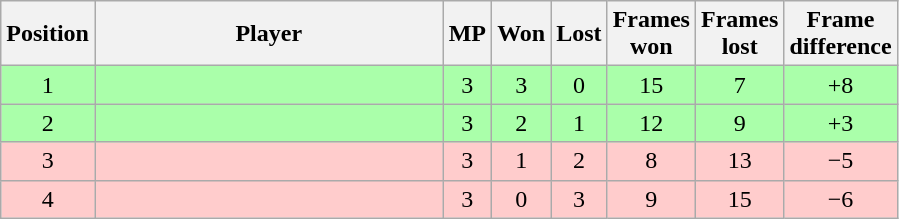<table class="wikitable" style="text-align: center;">
<tr>
<th width=25>Position</th>
<th width=225>Player</th>
<th width=25>MP</th>
<th width=25>Won</th>
<th width=25>Lost</th>
<th width=25>Frames won</th>
<th width=25>Frames lost</th>
<th width=25>Frame difference</th>
</tr>
<tr style="background:#afa;">
<td>1</td>
<td style="text-align:left;"></td>
<td>3</td>
<td>3</td>
<td>0</td>
<td>15</td>
<td>7</td>
<td>+8</td>
</tr>
<tr style="background:#afa;">
<td>2</td>
<td style="text-align:left;"></td>
<td>3</td>
<td>2</td>
<td>1</td>
<td>12</td>
<td>9</td>
<td>+3</td>
</tr>
<tr style="background:#fcc;">
<td>3</td>
<td style="text-align:left;"></td>
<td>3</td>
<td>1</td>
<td>2</td>
<td>8</td>
<td>13</td>
<td>−5</td>
</tr>
<tr style="background:#fcc;">
<td>4</td>
<td style="text-align:left;"></td>
<td>3</td>
<td>0</td>
<td>3</td>
<td>9</td>
<td>15</td>
<td>−6</td>
</tr>
</table>
